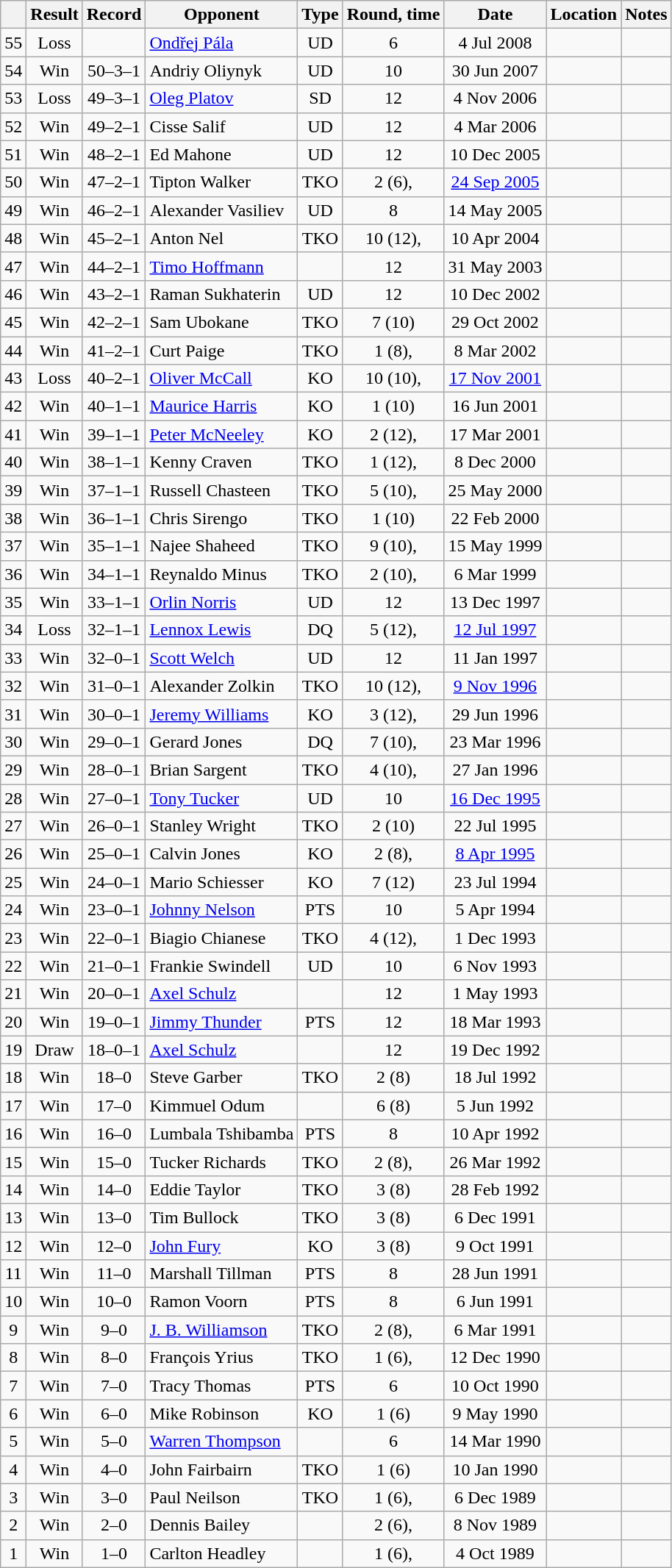<table class="wikitable" style="text-align:center">
<tr>
<th></th>
<th>Result</th>
<th>Record</th>
<th>Opponent</th>
<th>Type</th>
<th>Round, time</th>
<th>Date</th>
<th>Location</th>
<th>Notes</th>
</tr>
<tr>
<td>55</td>
<td>Loss</td>
<td></td>
<td style="text-align:left;"><a href='#'>Ondřej Pála</a></td>
<td>UD</td>
<td>6</td>
<td>4 Jul 2008</td>
<td style="text-align:left;"></td>
<td></td>
</tr>
<tr>
<td>54</td>
<td>Win</td>
<td>50–3–1</td>
<td style="text-align:left;">Andriy Oliynyk</td>
<td>UD</td>
<td>10</td>
<td>30 Jun 2007</td>
<td style="text-align:left;"></td>
<td></td>
</tr>
<tr>
<td>53</td>
<td>Loss</td>
<td>49–3–1</td>
<td style="text-align:left;"><a href='#'>Oleg Platov</a></td>
<td>SD</td>
<td>12</td>
<td>4 Nov 2006</td>
<td style="text-align:left;"></td>
<td style="text-align:left;"></td>
</tr>
<tr>
<td>52</td>
<td>Win</td>
<td>49–2–1</td>
<td style="text-align:left;">Cisse Salif</td>
<td>UD</td>
<td>12</td>
<td>4 Mar 2006</td>
<td style="text-align:left;"></td>
<td style="text-align:left;"></td>
</tr>
<tr>
<td>51</td>
<td>Win</td>
<td>48–2–1</td>
<td style="text-align:left;">Ed Mahone</td>
<td>UD</td>
<td>12</td>
<td>10 Dec 2005</td>
<td style="text-align:left;"></td>
<td style="text-align:left;"></td>
</tr>
<tr>
<td>50</td>
<td>Win</td>
<td>47–2–1</td>
<td style="text-align:left;">Tipton Walker</td>
<td>TKO</td>
<td>2 (6), </td>
<td><a href='#'>24 Sep 2005</a></td>
<td style="text-align:left;"></td>
<td></td>
</tr>
<tr>
<td>49</td>
<td>Win</td>
<td>46–2–1</td>
<td style="text-align:left;">Alexander Vasiliev</td>
<td>UD</td>
<td>8</td>
<td>14 May 2005</td>
<td style="text-align:left;"></td>
<td></td>
</tr>
<tr>
<td>48</td>
<td>Win</td>
<td>45–2–1</td>
<td style="text-align:left;">Anton Nel</td>
<td>TKO</td>
<td>10 (12), </td>
<td>10 Apr 2004</td>
<td style="text-align:left;"></td>
<td style="text-align:left;"></td>
</tr>
<tr>
<td>47</td>
<td>Win</td>
<td>44–2–1</td>
<td style="text-align:left;"><a href='#'>Timo Hoffmann</a></td>
<td></td>
<td>12</td>
<td>31 May 2003</td>
<td style="text-align:left;"></td>
<td style="text-align:left;"></td>
</tr>
<tr>
<td>46</td>
<td>Win</td>
<td>43–2–1</td>
<td style="text-align:left;">Raman Sukhaterin</td>
<td>UD</td>
<td>12</td>
<td>10 Dec 2002</td>
<td style="text-align:left;"></td>
<td></td>
</tr>
<tr>
<td>45</td>
<td>Win</td>
<td>42–2–1</td>
<td style="text-align:left;">Sam Ubokane</td>
<td>TKO</td>
<td>7 (10)</td>
<td>29 Oct 2002</td>
<td style="text-align:left;"></td>
<td></td>
</tr>
<tr>
<td>44</td>
<td>Win</td>
<td>41–2–1</td>
<td style="text-align:left;">Curt Paige</td>
<td>TKO</td>
<td>1 (8), </td>
<td>8 Mar 2002</td>
<td style="text-align:left;"></td>
<td></td>
</tr>
<tr>
<td>43</td>
<td>Loss</td>
<td>40–2–1</td>
<td style="text-align:left;"><a href='#'>Oliver McCall</a></td>
<td>KO</td>
<td>10 (10), </td>
<td><a href='#'>17 Nov 2001</a></td>
<td style="text-align:left;"></td>
<td></td>
</tr>
<tr>
<td>42</td>
<td>Win</td>
<td>40–1–1</td>
<td style="text-align:left;"><a href='#'>Maurice Harris</a></td>
<td>KO</td>
<td>1 (10)</td>
<td>16 Jun 2001</td>
<td style="text-align:left;"></td>
<td></td>
</tr>
<tr>
<td>41</td>
<td>Win</td>
<td>39–1–1</td>
<td style="text-align:left;"><a href='#'>Peter McNeeley</a></td>
<td>KO</td>
<td>2 (12), </td>
<td>17 Mar 2001</td>
<td style="text-align:left;"></td>
<td style="text-align:left;"></td>
</tr>
<tr>
<td>40</td>
<td>Win</td>
<td>38–1–1</td>
<td style="text-align:left;">Kenny Craven</td>
<td>TKO</td>
<td>1 (12), </td>
<td>8 Dec 2000</td>
<td style="text-align:left;"></td>
<td style="text-align:left;"></td>
</tr>
<tr>
<td>39</td>
<td>Win</td>
<td>37–1–1</td>
<td style="text-align:left;">Russell Chasteen</td>
<td>TKO</td>
<td>5 (10), </td>
<td>25 May 2000</td>
<td style="text-align:left;"></td>
<td></td>
</tr>
<tr>
<td>38</td>
<td>Win</td>
<td>36–1–1</td>
<td style="text-align:left;">Chris Sirengo</td>
<td>TKO</td>
<td>1 (10)</td>
<td>22 Feb 2000</td>
<td style="text-align:left;"></td>
<td></td>
</tr>
<tr>
<td>37</td>
<td>Win</td>
<td>35–1–1</td>
<td style="text-align:left;">Najee Shaheed</td>
<td>TKO</td>
<td>9 (10), </td>
<td>15 May 1999</td>
<td style="text-align:left;"></td>
<td></td>
</tr>
<tr>
<td>36</td>
<td>Win</td>
<td>34–1–1</td>
<td style="text-align:left;">Reynaldo Minus</td>
<td>TKO</td>
<td>2 (10), </td>
<td>6 Mar 1999</td>
<td style="text-align:left;"></td>
<td></td>
</tr>
<tr>
<td>35</td>
<td>Win</td>
<td>33–1–1</td>
<td style="text-align:left;"><a href='#'>Orlin Norris</a></td>
<td>UD</td>
<td>12</td>
<td>13 Dec 1997</td>
<td style="text-align:left;"></td>
<td></td>
</tr>
<tr>
<td>34</td>
<td>Loss</td>
<td>32–1–1</td>
<td style="text-align:left;"><a href='#'>Lennox Lewis</a></td>
<td>DQ</td>
<td>5 (12), </td>
<td><a href='#'>12 Jul 1997</a></td>
<td style="text-align:left;"></td>
<td style="text-align:left;"></td>
</tr>
<tr>
<td>33</td>
<td>Win</td>
<td>32–0–1</td>
<td style="text-align:left;"><a href='#'>Scott Welch</a></td>
<td>UD</td>
<td>12</td>
<td>11 Jan 1997</td>
<td style="text-align:left;"></td>
<td style="text-align:left;"></td>
</tr>
<tr>
<td>32</td>
<td>Win</td>
<td>31–0–1</td>
<td style="text-align:left;">Alexander Zolkin</td>
<td>TKO</td>
<td>10 (12), </td>
<td><a href='#'>9 Nov 1996</a></td>
<td style="text-align:left;"></td>
<td style="text-align:left;"></td>
</tr>
<tr>
<td>31</td>
<td>Win</td>
<td>30–0–1</td>
<td style="text-align:left;"><a href='#'>Jeremy Williams</a></td>
<td>KO</td>
<td>3 (12), </td>
<td>29 Jun 1996</td>
<td style="text-align:left;"></td>
<td style="text-align:left;"></td>
</tr>
<tr>
<td>30</td>
<td>Win</td>
<td>29–0–1</td>
<td style="text-align:left;">Gerard Jones</td>
<td>DQ</td>
<td>7 (10), </td>
<td>23 Mar 1996</td>
<td style="text-align:left;"></td>
<td style="text-align:left;"></td>
</tr>
<tr>
<td>29</td>
<td>Win</td>
<td>28–0–1</td>
<td style="text-align:left;">Brian Sargent</td>
<td>TKO</td>
<td>4 (10), </td>
<td>27 Jan 1996</td>
<td style="text-align:left;"></td>
<td></td>
</tr>
<tr>
<td>28</td>
<td>Win</td>
<td>27–0–1</td>
<td style="text-align:left;"><a href='#'>Tony Tucker</a></td>
<td>UD</td>
<td>10</td>
<td><a href='#'>16 Dec 1995</a></td>
<td style="text-align:left;"></td>
<td></td>
</tr>
<tr>
<td>27</td>
<td>Win</td>
<td>26–0–1</td>
<td style="text-align:left;">Stanley Wright</td>
<td>TKO</td>
<td>2 (10)</td>
<td>22 Jul 1995</td>
<td style="text-align:left;"></td>
<td></td>
</tr>
<tr>
<td>26</td>
<td>Win</td>
<td>25–0–1</td>
<td style="text-align:left;">Calvin Jones</td>
<td>KO</td>
<td>2 (8), </td>
<td><a href='#'>8 Apr 1995</a></td>
<td style="text-align:left;"></td>
<td></td>
</tr>
<tr>
<td>25</td>
<td>Win</td>
<td>24–0–1</td>
<td style="text-align:left;">Mario Schiesser</td>
<td>KO</td>
<td>7 (12)</td>
<td>23 Jul 1994</td>
<td style="text-align:left;"></td>
<td style="text-align:left;"></td>
</tr>
<tr>
<td>24</td>
<td>Win</td>
<td>23–0–1</td>
<td style="text-align:left;"><a href='#'>Johnny Nelson</a></td>
<td>PTS</td>
<td>10</td>
<td>5 Apr 1994</td>
<td style="text-align:left;"></td>
<td></td>
</tr>
<tr>
<td>23</td>
<td>Win</td>
<td>22–0–1</td>
<td style="text-align:left;">Biagio Chianese</td>
<td>TKO</td>
<td>4 (12), </td>
<td>1 Dec 1993</td>
<td style="text-align:left;"></td>
<td style="text-align:left;"></td>
</tr>
<tr>
<td>22</td>
<td>Win</td>
<td>21–0–1</td>
<td style="text-align:left;">Frankie Swindell</td>
<td>UD</td>
<td>10</td>
<td>6 Nov 1993</td>
<td style="text-align:left;"></td>
<td></td>
</tr>
<tr>
<td>21</td>
<td>Win</td>
<td>20–0–1</td>
<td style="text-align:left;"><a href='#'>Axel Schulz</a></td>
<td></td>
<td>12</td>
<td>1 May 1993</td>
<td style="text-align:left;"></td>
<td style="text-align:left;"></td>
</tr>
<tr>
<td>20</td>
<td>Win</td>
<td>19–0–1</td>
<td style="text-align:left;"><a href='#'>Jimmy Thunder</a></td>
<td>PTS</td>
<td>12</td>
<td>18 Mar 1993</td>
<td style="text-align:left;"></td>
<td style="text-align:left;"></td>
</tr>
<tr>
<td>19</td>
<td>Draw</td>
<td>18–0–1</td>
<td style="text-align:left;"><a href='#'>Axel Schulz</a></td>
<td></td>
<td>12</td>
<td>19 Dec 1992</td>
<td style="text-align:left;"></td>
<td style="text-align:left;"></td>
</tr>
<tr>
<td>18</td>
<td>Win</td>
<td>18–0</td>
<td style="text-align:left;">Steve Garber</td>
<td>TKO</td>
<td>2 (8)</td>
<td>18 Jul 1992</td>
<td style="text-align:left;"></td>
<td></td>
</tr>
<tr>
<td>17</td>
<td>Win</td>
<td>17–0</td>
<td style="text-align:left;">Kimmuel Odum</td>
<td></td>
<td>6 (8)</td>
<td>5 Jun 1992</td>
<td style="text-align:left;"></td>
<td></td>
</tr>
<tr>
<td>16</td>
<td>Win</td>
<td>16–0</td>
<td style="text-align:left;">Lumbala Tshibamba</td>
<td>PTS</td>
<td>8</td>
<td>10 Apr 1992</td>
<td style="text-align:left;"></td>
<td></td>
</tr>
<tr>
<td>15</td>
<td>Win</td>
<td>15–0</td>
<td style="text-align:left;">Tucker Richards</td>
<td>TKO</td>
<td>2 (8), </td>
<td>26 Mar 1992</td>
<td style="text-align:left;"></td>
<td></td>
</tr>
<tr>
<td>14</td>
<td>Win</td>
<td>14–0</td>
<td style="text-align:left;">Eddie Taylor</td>
<td>TKO</td>
<td>3 (8)</td>
<td>28 Feb 1992</td>
<td style="text-align:left;"></td>
<td></td>
</tr>
<tr>
<td>13</td>
<td>Win</td>
<td>13–0</td>
<td style="text-align:left;">Tim Bullock</td>
<td>TKO</td>
<td>3 (8)</td>
<td>6 Dec 1991</td>
<td style="text-align:left;"></td>
<td></td>
</tr>
<tr>
<td>12</td>
<td>Win</td>
<td>12–0</td>
<td style="text-align:left;"><a href='#'>John Fury</a></td>
<td>KO</td>
<td>3 (8)</td>
<td>9 Oct 1991</td>
<td style="text-align:left;"></td>
<td></td>
</tr>
<tr>
<td>11</td>
<td>Win</td>
<td>11–0</td>
<td style="text-align:left;">Marshall Tillman</td>
<td>PTS</td>
<td>8</td>
<td>28 Jun 1991</td>
<td style="text-align:left;"></td>
<td></td>
</tr>
<tr>
<td>10</td>
<td>Win</td>
<td>10–0</td>
<td style="text-align:left;">Ramon Voorn</td>
<td>PTS</td>
<td>8</td>
<td>6 Jun 1991</td>
<td style="text-align:left;"></td>
<td></td>
</tr>
<tr>
<td>9</td>
<td>Win</td>
<td>9–0</td>
<td style="text-align:left;"><a href='#'>J. B. Williamson</a></td>
<td>TKO</td>
<td>2 (8), </td>
<td>6 Mar 1991</td>
<td style="text-align:left;"></td>
<td></td>
</tr>
<tr>
<td>8</td>
<td>Win</td>
<td>8–0</td>
<td style="text-align:left;">François Yrius</td>
<td>TKO</td>
<td>1 (6), </td>
<td>12 Dec 1990</td>
<td style="text-align:left;"></td>
<td></td>
</tr>
<tr>
<td>7</td>
<td>Win</td>
<td>7–0</td>
<td style="text-align:left;">Tracy Thomas</td>
<td>PTS</td>
<td>6</td>
<td>10 Oct 1990</td>
<td style="text-align:left;"></td>
<td></td>
</tr>
<tr>
<td>6</td>
<td>Win</td>
<td>6–0</td>
<td style="text-align:left;">Mike Robinson</td>
<td>KO</td>
<td>1 (6)</td>
<td>9 May 1990</td>
<td style="text-align:left;"></td>
<td></td>
</tr>
<tr>
<td>5</td>
<td>Win</td>
<td>5–0</td>
<td style="text-align:left;"><a href='#'>Warren Thompson</a></td>
<td></td>
<td>6</td>
<td>14 Mar 1990</td>
<td style="text-align:left;"></td>
<td></td>
</tr>
<tr>
<td>4</td>
<td>Win</td>
<td>4–0</td>
<td style="text-align:left;">John Fairbairn</td>
<td>TKO</td>
<td>1 (6)</td>
<td>10 Jan 1990</td>
<td style="text-align:left;"></td>
<td></td>
</tr>
<tr>
<td>3</td>
<td>Win</td>
<td>3–0</td>
<td style="text-align:left;">Paul Neilson</td>
<td>TKO</td>
<td>1 (6), </td>
<td>6 Dec 1989</td>
<td style="text-align:left;"></td>
<td></td>
</tr>
<tr>
<td>2</td>
<td>Win</td>
<td>2–0</td>
<td style="text-align:left;">Dennis Bailey</td>
<td></td>
<td>2 (6), </td>
<td>8 Nov 1989</td>
<td style="text-align:left;"></td>
<td></td>
</tr>
<tr>
<td>1</td>
<td>Win</td>
<td>1–0</td>
<td style="text-align:left;">Carlton Headley</td>
<td></td>
<td>1 (6), </td>
<td>4 Oct 1989</td>
<td style="text-align:left;"></td>
<td></td>
</tr>
</table>
